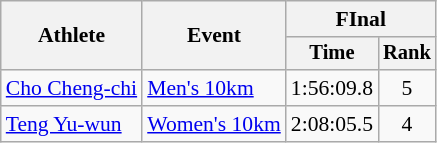<table class=wikitable style="font-size:90%; text-align:center">
<tr>
<th rowspan="2">Athlete</th>
<th rowspan="2">Event</th>
<th colspan="2">FInal</th>
</tr>
<tr style="font-size:95%">
<th>Time</th>
<th>Rank</th>
</tr>
<tr>
<td align="left"><a href='#'>Cho Cheng-chi</a></td>
<td align="left"><a href='#'>Men's 10km</a></td>
<td>1:56:09.8</td>
<td>5</td>
</tr>
<tr>
<td align="left"><a href='#'>Teng Yu-wun</a></td>
<td align="left"><a href='#'>Women's 10km</a></td>
<td>2:08:05.5</td>
<td>4</td>
</tr>
</table>
